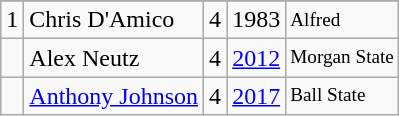<table class="wikitable">
<tr>
</tr>
<tr>
<td>1</td>
<td>Chris D'Amico</td>
<td>4</td>
<td>1983</td>
<td style="font-size:80%;">Alfred</td>
</tr>
<tr>
<td></td>
<td>Alex Neutz</td>
<td>4</td>
<td><a href='#'>2012</a></td>
<td style="font-size:80%;">Morgan State</td>
</tr>
<tr>
<td></td>
<td><a href='#'>Anthony Johnson</a></td>
<td>4</td>
<td><a href='#'>2017</a></td>
<td style="font-size:80%;">Ball State</td>
</tr>
</table>
